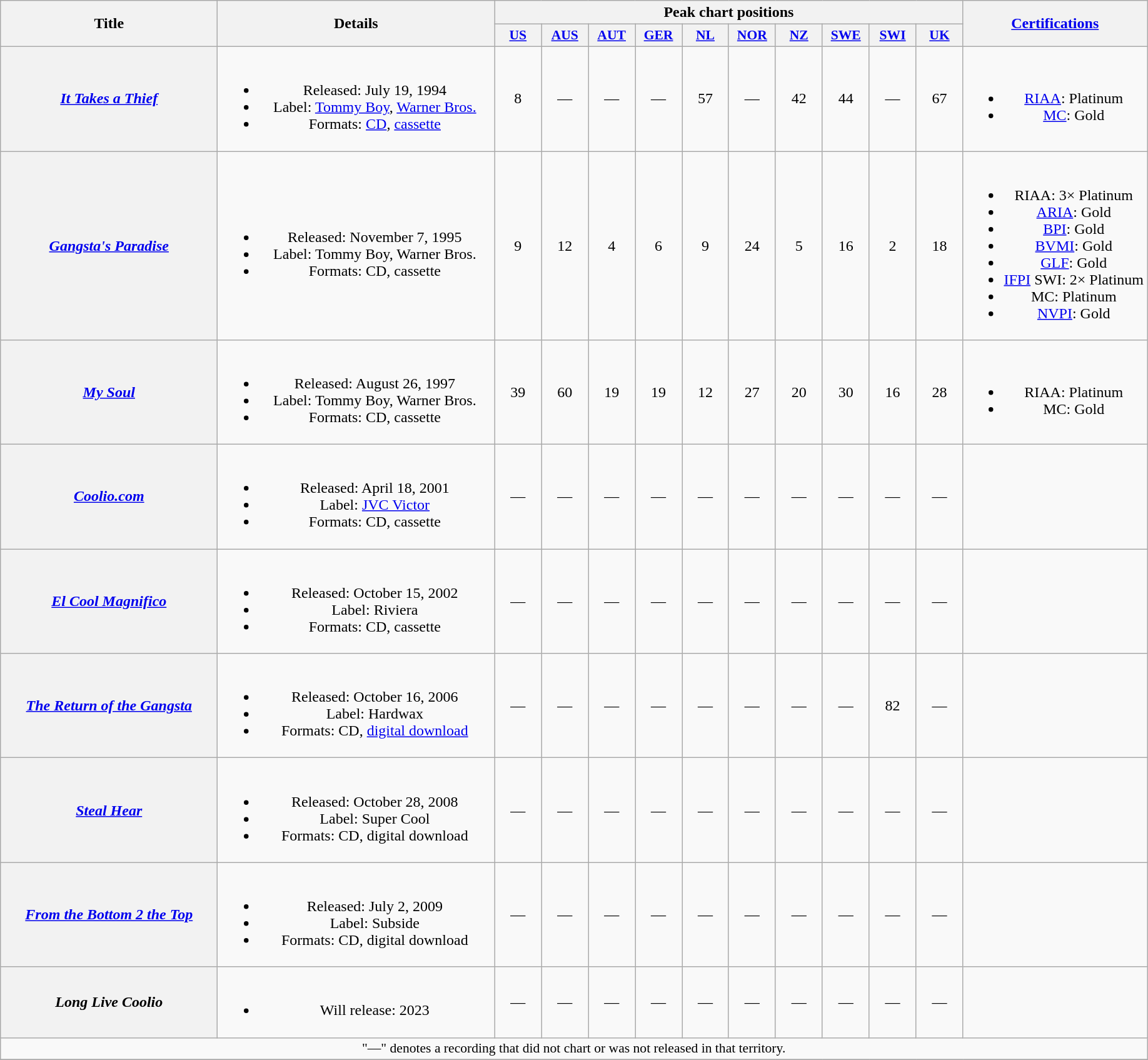<table class="wikitable plainrowheaders" style="text-align:center;" border="1">
<tr>
<th scope="col" rowspan="2" style="width:14em;">Title</th>
<th scope="col" rowspan="2" style="width:18em;">Details</th>
<th scope="col" colspan="10">Peak chart positions</th>
<th scope="col" rowspan="2"><a href='#'>Certifications</a></th>
</tr>
<tr>
<th scope="col" style="width:3em;font-size:90%;"><a href='#'>US</a><br></th>
<th scope="col" style="width:3em;font-size:90%;"><a href='#'>AUS</a><br></th>
<th scope="col" style="width:3em;font-size:90%;"><a href='#'>AUT</a><br></th>
<th scope="col" style="width:3em;font-size:90%;"><a href='#'>GER</a><br></th>
<th scope="col" style="width:3em;font-size:90%;"><a href='#'>NL</a><br></th>
<th scope="col" style="width:3em;font-size:90%;"><a href='#'>NOR</a><br></th>
<th scope="col" style="width:3em;font-size:90%;"><a href='#'>NZ</a><br></th>
<th scope="col" style="width:3em;font-size:90%;"><a href='#'>SWE</a><br></th>
<th scope="col" style="width:3em;font-size:90%;"><a href='#'>SWI</a><br></th>
<th scope="col" style="width:3em;font-size:90%;"><a href='#'>UK</a><br></th>
</tr>
<tr>
<th scope="row"><em><a href='#'>It Takes a Thief</a></em></th>
<td><br><ul><li>Released: July 19, 1994</li><li>Label: <a href='#'>Tommy Boy</a>, <a href='#'>Warner Bros.</a></li><li>Formats: <a href='#'>CD</a>, <a href='#'>cassette</a></li></ul></td>
<td>8</td>
<td>—</td>
<td>—</td>
<td>—</td>
<td>57</td>
<td>—</td>
<td>42</td>
<td>44</td>
<td>—</td>
<td>67</td>
<td><br><ul><li><a href='#'>RIAA</a>: Platinum</li><li><a href='#'>MC</a>: Gold</li></ul></td>
</tr>
<tr>
<th scope="row"><em><a href='#'>Gangsta's Paradise</a></em></th>
<td><br><ul><li>Released: November 7, 1995</li><li>Label: Tommy Boy, Warner Bros.</li><li>Formats: CD, cassette</li></ul></td>
<td>9</td>
<td>12</td>
<td>4</td>
<td>6</td>
<td>9</td>
<td>24</td>
<td>5</td>
<td>16</td>
<td>2</td>
<td>18</td>
<td><br><ul><li>RIAA: 3× Platinum</li><li><a href='#'>ARIA</a>: Gold</li><li><a href='#'>BPI</a>: Gold</li><li><a href='#'>BVMI</a>: Gold</li><li><a href='#'>GLF</a>: Gold</li><li><a href='#'>IFPI</a> SWI: 2× Platinum</li><li>MC: Platinum</li><li><a href='#'>NVPI</a>: Gold</li></ul></td>
</tr>
<tr>
<th scope="row"><em><a href='#'>My Soul</a></em></th>
<td><br><ul><li>Released: August 26, 1997</li><li>Label: Tommy Boy, Warner Bros.</li><li>Formats: CD, cassette</li></ul></td>
<td>39</td>
<td>60</td>
<td>19</td>
<td>19</td>
<td>12</td>
<td>27</td>
<td>20</td>
<td>30</td>
<td>16</td>
<td>28</td>
<td><br><ul><li>RIAA: Platinum</li><li>MC: Gold</li></ul></td>
</tr>
<tr>
<th scope="row"><em><a href='#'>Coolio.com</a></em></th>
<td><br><ul><li>Released: April 18, 2001</li><li>Label: <a href='#'>JVC Victor</a></li><li>Formats: CD, cassette</li></ul></td>
<td>—</td>
<td>—</td>
<td>—</td>
<td>—</td>
<td>—</td>
<td>—</td>
<td>—</td>
<td>—</td>
<td>—</td>
<td>—</td>
<td></td>
</tr>
<tr>
<th scope="row"><em><a href='#'>El Cool Magnifico</a></em></th>
<td><br><ul><li>Released: October 15, 2002</li><li>Label: Riviera</li><li>Formats: CD, cassette</li></ul></td>
<td>—</td>
<td>—</td>
<td>—</td>
<td>—</td>
<td>—</td>
<td>—</td>
<td>—</td>
<td>—</td>
<td>—</td>
<td>—</td>
<td></td>
</tr>
<tr>
<th scope="row"><em><a href='#'>The Return of the Gangsta</a></em></th>
<td><br><ul><li>Released: October 16, 2006</li><li>Label: Hardwax</li><li>Formats: CD, <a href='#'>digital download</a></li></ul></td>
<td>—</td>
<td>—</td>
<td>—</td>
<td>—</td>
<td>—</td>
<td>—</td>
<td>—</td>
<td>—</td>
<td>82</td>
<td>—</td>
<td></td>
</tr>
<tr>
<th scope="row"><em><a href='#'>Steal Hear</a></em></th>
<td><br><ul><li>Released: October 28, 2008</li><li>Label: Super Cool</li><li>Formats: CD, digital download</li></ul></td>
<td>—</td>
<td>—</td>
<td>—</td>
<td>—</td>
<td>—</td>
<td>—</td>
<td>—</td>
<td>—</td>
<td>—</td>
<td>—</td>
<td></td>
</tr>
<tr>
<th scope="row"><em><a href='#'>From the Bottom 2 the Top</a></em></th>
<td><br><ul><li>Released: July 2, 2009</li><li>Label: Subside</li><li>Formats: CD, digital download</li></ul></td>
<td>—</td>
<td>—</td>
<td>—</td>
<td>—</td>
<td>—</td>
<td>—</td>
<td>—</td>
<td>—</td>
<td>—</td>
<td>—</td>
<td></td>
</tr>
<tr>
<th><em>Long Live Coolio</em></th>
<td><br><ul><li>Will release: 2023</li></ul></td>
<td>—</td>
<td>—</td>
<td>—</td>
<td>—</td>
<td>—</td>
<td>—</td>
<td>—</td>
<td>—</td>
<td>—</td>
<td>—</td>
<td></td>
</tr>
<tr>
<td colspan="14" style="font-size:90%">"—" denotes a recording that did not chart or was not released in that territory.</td>
</tr>
<tr>
</tr>
</table>
